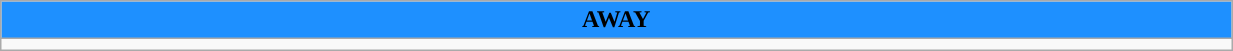<table class="wikitable collapsible collapsed" style="width:65%">
<tr>
<th colspan=6 ! style="color:black; background:Dodgerblue">AWAY</th>
</tr>
<tr>
<td></td>
</tr>
</table>
